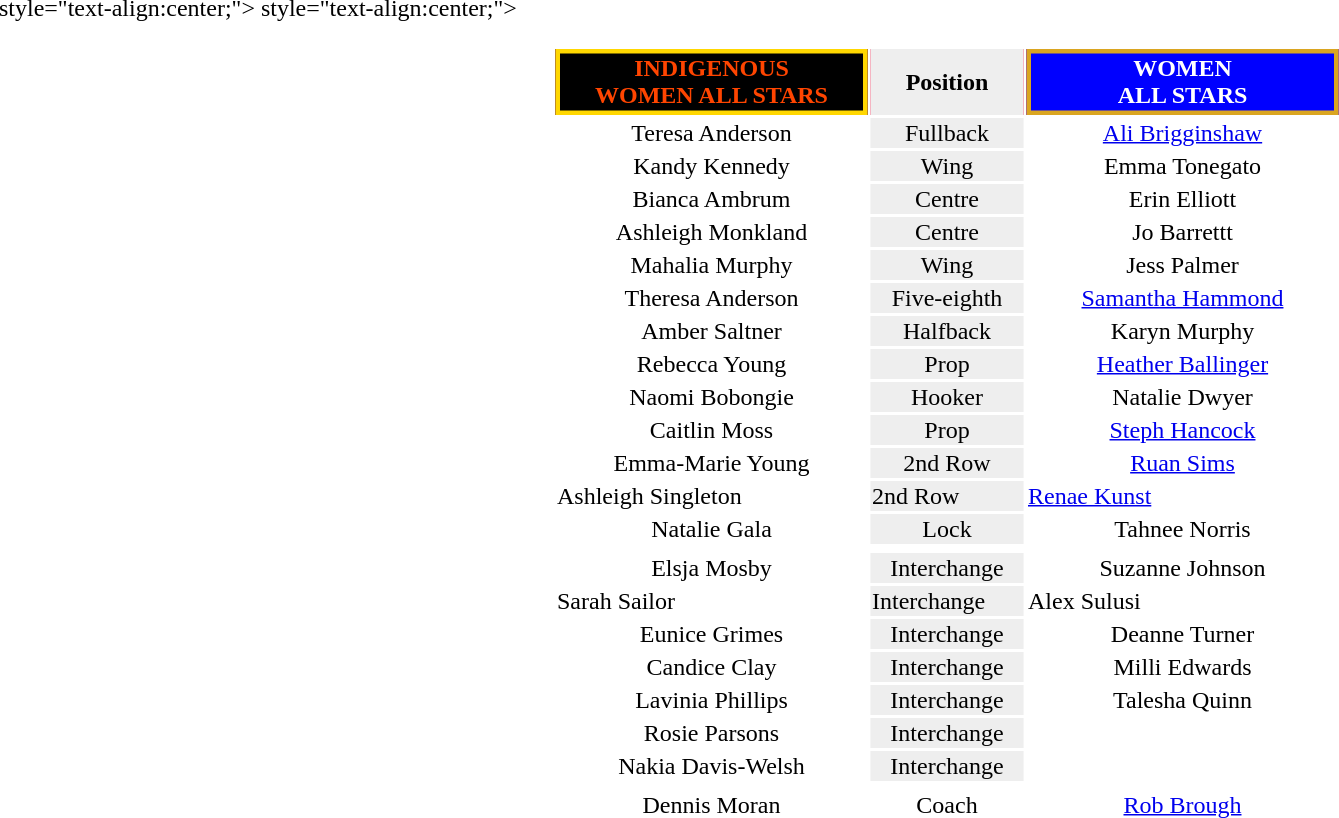<table style="margin: 1em auto 1em auto">
<tr style="background:#f03;">
<th style="width:200px; text-align:center; border:3px solid gold; background:black; color:orangered;">INDIGENOUS<br>WOMEN ALL STARS</th>
<th style="width:100px; text-align:center; background:#eee; color:black;">Position</th>
<th style="width:200px; text-align:center; border:3px solid goldenrod; background:blue; color:white;">WOMEN<br>ALL STARS</th>
</tr>
<tr style="text-align:center;">
<td>Teresa Anderson</td>
<td style="background:#eee;">Fullback</td>
<td><a href='#'>Ali Brigginshaw</a></td>
</tr>
<tr style="text-align:center;">
<td>Kandy Kennedy</td>
<td style="background:#eee;">Wing</td>
<td>Emma Tonegato</td>
</tr>
<tr style="text-align:center;">
<td>Bianca Ambrum</td>
<td style="background:#eee;">Centre</td>
<td>Erin Elliott</td>
</tr>
<tr style="text-align:center;">
<td>Ashleigh Monkland</td>
<td style="background:#eee;">Centre</td>
<td>Jo Barrettt</td>
</tr>
<tr style="text-align:center;">
<td>Mahalia Murphy</td>
<td style="background:#eee;">Wing</td>
<td>Jess Palmer</td>
</tr>
<tr>
<td style="text-align:center;">Theresa Anderson</td>
<td style="text-align:center; background:#eee;">Five-eighth</td>
<td style="text-align:center;"><a href='#'>Samantha Hammond</a></td>
</tr>
<tr style="text-align:center;">
<td>Amber Saltner</td>
<td style="background:#eee;">Halfback</td>
<td>Karyn Murphy</td>
</tr>
<tr style="text-align:center;">
<td>Rebecca Young</td>
<td style="background:#eee;">Prop</td>
<td><a href='#'>Heather Ballinger</a></td>
</tr>
<tr style="text-align:center;">
<td>Naomi Bobongie</td>
<td style="background:#eee;">Hooker</td>
<td>Natalie Dwyer</td>
</tr>
<tr style="text-align:center;">
<td>Caitlin Moss</td>
<td style="background:#eee;">Prop</td>
<td><a href='#'>Steph Hancock</a></td>
</tr>
<tr style="text-align:center;">
<td>Emma-Marie Young</td>
<td style="background:#eee;">2nd Row</td>
<td><a href='#'>Ruan Sims</a></td>
</tr>
<tr <big> style="text-align:center;">
<td>Ashleigh Singleton</td>
<td style="background:#eee;">2nd Row</td>
<td><a href='#'>Renae Kunst</a></td>
</tr>
<tr style="text-align:center;">
<td>Natalie Gala</td>
<td style="background:#eee;">Lock</td>
<td>Tahnee Norris</td>
</tr>
<tr>
<td></td>
</tr>
<tr style="text-align:center;">
<td>Elsja Mosby</td>
<td style="background:#eee;">Interchange</td>
<td>Suzanne Johnson</td>
</tr>
<tr </big> style="text-align:center;">
<td>Sarah Sailor</td>
<td style="background:#eee;">Interchange</td>
<td>Alex Sulusi</td>
</tr>
<tr style="text-align:center;">
<td>Eunice Grimes</td>
<td style="background:#eee;">Interchange</td>
<td>Deanne Turner</td>
</tr>
<tr style="text-align:center;">
<td>Candice Clay</td>
<td style="background:#eee;">Interchange</td>
<td>Milli Edwards</td>
</tr>
<tr style="text-align:center;">
<td>Lavinia Phillips</td>
<td style="background:#eee;">Interchange</td>
<td>Talesha Quinn</td>
</tr>
<tr style="text-align:center;">
<td>Rosie Parsons</td>
<td style="background:#eee;">Interchange</td>
<td></td>
</tr>
<tr style="text-align:center;">
<td>Nakia Davis-Welsh</td>
<td style="background:#eee;">Interchange</td>
<td></td>
</tr>
<tr>
<td></td>
</tr>
<tr style="text-align:center;">
<td>Dennis Moran</td>
<td st# le="background: #eeeeee">Coach</td>
<td><a href='#'>Rob Brough</a></td>
</tr>
</table>
